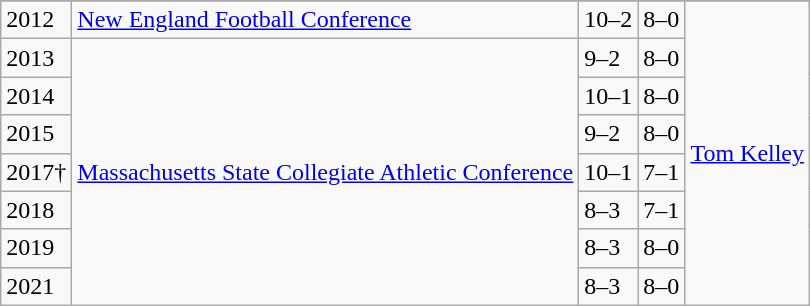<table class="wikitable">
<tr>
</tr>
<tr>
<td>2012</td>
<td><a href='#'>New England Football Conference</a></td>
<td>10–2</td>
<td>8–0</td>
<td rowspan=8><a href='#'>Tom Kelley</a></td>
</tr>
<tr>
<td>2013</td>
<td rowspan=7><a href='#'>Massachusetts State Collegiate Athletic Conference</a></td>
<td>9–2</td>
<td>8–0</td>
</tr>
<tr>
<td>2014</td>
<td>10–1</td>
<td>8–0</td>
</tr>
<tr>
<td>2015</td>
<td>9–2</td>
<td>8–0</td>
</tr>
<tr>
<td>2017†</td>
<td>10–1</td>
<td>7–1</td>
</tr>
<tr>
<td>2018</td>
<td>8–3</td>
<td>7–1</td>
</tr>
<tr>
<td>2019</td>
<td>8–3</td>
<td>8–0</td>
</tr>
<tr>
<td>2021</td>
<td>8–3</td>
<td>8–0</td>
</tr>
</table>
